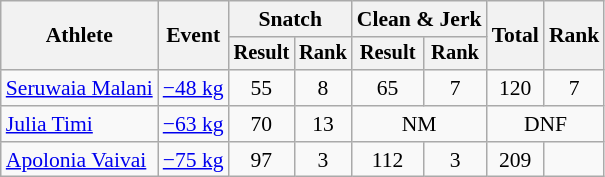<table class="wikitable" style="font-size:90%">
<tr>
<th rowspan=2>Athlete</th>
<th rowspan=2>Event</th>
<th colspan="2">Snatch</th>
<th colspan="2">Clean & Jerk</th>
<th rowspan="2">Total</th>
<th rowspan="2">Rank</th>
</tr>
<tr style="font-size:95%">
<th>Result</th>
<th>Rank</th>
<th>Result</th>
<th>Rank</th>
</tr>
<tr align=center>
<td align=left><a href='#'>Seruwaia Malani</a></td>
<td align=left><a href='#'>−48 kg</a></td>
<td>55</td>
<td>8</td>
<td>65</td>
<td>7</td>
<td>120</td>
<td>7</td>
</tr>
<tr align=center>
<td align=left><a href='#'>Julia Timi</a></td>
<td align=left><a href='#'>−63 kg</a></td>
<td>70</td>
<td>13</td>
<td colspan=2>NM</td>
<td colspan=2>DNF</td>
</tr>
<tr align=center>
<td align=left><a href='#'>Apolonia Vaivai</a></td>
<td align=left><a href='#'>−75 kg</a></td>
<td>97</td>
<td>3</td>
<td>112</td>
<td>3</td>
<td>209</td>
<td></td>
</tr>
</table>
